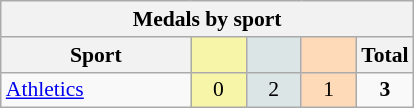<table class="wikitable" style="font-size:90%; text-align:center;">
<tr>
<th colspan="5">Medals by sport</th>
</tr>
<tr>
<th width="120">Sport</th>
<th scope="col" width="30" style="background:#F7F6A8;"></th>
<th scope="col" width="30" style="background:#DCE5E5;"></th>
<th scope="col" width="30" style="background:#FFDAB9;"></th>
<th width="30">Total</th>
</tr>
<tr>
<td align="left"><a href='#'>Athletics</a></td>
<td style="background:#F7F6A8;">0</td>
<td style="background:#DCE5E5;">2</td>
<td style="background:#FFDAB9;">1</td>
<td><strong>3</strong></td>
</tr>
</table>
